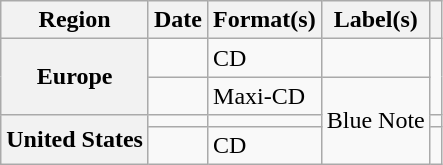<table class="wikitable plainrowheaders">
<tr>
<th scope="col">Region</th>
<th scope="col">Date</th>
<th scope="col">Format(s)</th>
<th scope="col">Label(s)</th>
<th scope="col"></th>
</tr>
<tr>
<th scope="row" rowspan="2">Europe</th>
<td></td>
<td>CD</td>
<td></td>
<td rowspan="2"></td>
</tr>
<tr>
<td></td>
<td>Maxi-CD</td>
<td rowspan="3">Blue Note</td>
</tr>
<tr>
<th scope="row" rowspan="2">United States</th>
<td></td>
<td></td>
<td></td>
</tr>
<tr>
<td></td>
<td>CD</td>
<td></td>
</tr>
</table>
